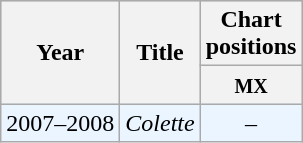<table class="wikitable"|width=100%>
<tr bgcolor="#CCCCCC">
<th rowspan="2">Year</th>
<th rowspan="2">Title</th>
<th>Chart positions</th>
</tr>
<tr bgcolor="#DDDDDD">
<th width="40"><small>MX</small></th>
</tr>
<tr bgcolor="#ebf5ff">
<td>2007–2008</td>
<td><em>Colette</em></td>
<td align="center">–</td>
</tr>
</table>
